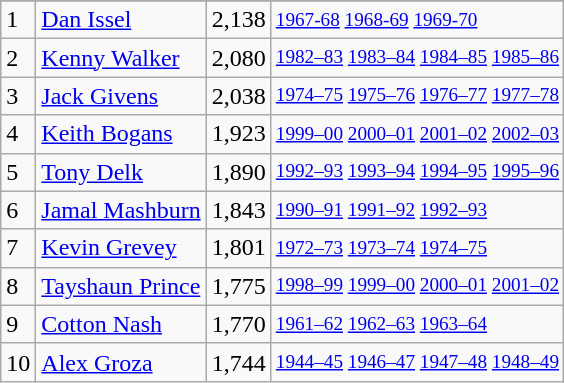<table class="wikitable">
<tr>
</tr>
<tr>
<td>1</td>
<td><a href='#'>Dan Issel</a></td>
<td>2,138</td>
<td style="font-size:80%;"><a href='#'>1967-68</a> <a href='#'>1968-69</a> <a href='#'>1969-70</a></td>
</tr>
<tr>
<td>2</td>
<td><a href='#'>Kenny Walker</a></td>
<td>2,080</td>
<td style="font-size:80%;"><a href='#'>1982–83</a> <a href='#'>1983–84</a> <a href='#'>1984–85</a> <a href='#'>1985–86</a></td>
</tr>
<tr>
<td>3</td>
<td><a href='#'>Jack Givens</a></td>
<td>2,038</td>
<td style="font-size:80%;"><a href='#'>1974–75</a> <a href='#'>1975–76</a> <a href='#'>1976–77</a> <a href='#'>1977–78</a></td>
</tr>
<tr>
<td>4</td>
<td><a href='#'>Keith Bogans</a></td>
<td>1,923</td>
<td style="font-size:80%;"><a href='#'>1999–00</a> <a href='#'>2000–01</a> <a href='#'>2001–02</a> <a href='#'>2002–03</a></td>
</tr>
<tr>
<td>5</td>
<td><a href='#'>Tony Delk</a></td>
<td>1,890</td>
<td style="font-size:80%;"><a href='#'>1992–93</a> <a href='#'>1993–94</a> <a href='#'>1994–95</a> <a href='#'>1995–96</a></td>
</tr>
<tr>
<td>6</td>
<td><a href='#'>Jamal Mashburn</a></td>
<td>1,843</td>
<td style="font-size:80%;"><a href='#'>1990–91</a> <a href='#'>1991–92</a> <a href='#'>1992–93</a></td>
</tr>
<tr>
<td>7</td>
<td><a href='#'>Kevin Grevey</a></td>
<td>1,801</td>
<td style="font-size:80%;"><a href='#'>1972–73</a> <a href='#'>1973–74</a> <a href='#'>1974–75</a></td>
</tr>
<tr>
<td>8</td>
<td><a href='#'>Tayshaun Prince</a></td>
<td>1,775</td>
<td style="font-size:80%;"><a href='#'>1998–99</a> <a href='#'>1999–00</a> <a href='#'>2000–01</a> <a href='#'>2001–02</a></td>
</tr>
<tr>
<td>9</td>
<td><a href='#'>Cotton Nash</a></td>
<td>1,770</td>
<td style="font-size:80%;"><a href='#'>1961–62</a> <a href='#'>1962–63</a> <a href='#'>1963–64</a></td>
</tr>
<tr>
<td>10</td>
<td><a href='#'>Alex Groza</a></td>
<td>1,744</td>
<td style="font-size:80%;"><a href='#'>1944–45</a> <a href='#'>1946–47</a> <a href='#'>1947–48</a> <a href='#'>1948–49</a></td>
</tr>
</table>
